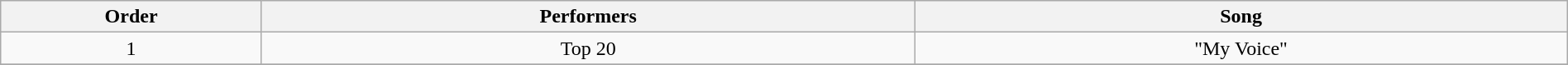<table class="wikitable" style="text-align:center; width:100%">
<tr>
<th style="width:04%">Order</th>
<th style="width:10%">Performers</th>
<th style="width:10%">Song</th>
</tr>
<tr>
<td>1</td>
<td>Top 20 </td>
<td>"My Voice"</td>
</tr>
<tr>
</tr>
</table>
